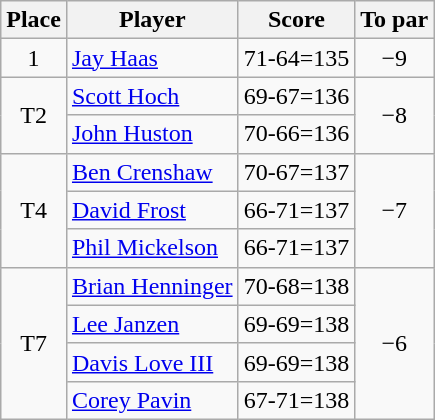<table class="wikitable">
<tr>
<th>Place</th>
<th>Player</th>
<th>Score</th>
<th>To par</th>
</tr>
<tr>
<td align=center>1</td>
<td> <a href='#'>Jay Haas</a></td>
<td align=center>71-64=135</td>
<td align=center>−9</td>
</tr>
<tr>
<td rowspan="2" align=center>T2</td>
<td> <a href='#'>Scott Hoch</a></td>
<td align=center>69-67=136</td>
<td rowspan="2" align=center>−8</td>
</tr>
<tr>
<td> <a href='#'>John Huston</a></td>
<td align=center>70-66=136</td>
</tr>
<tr>
<td rowspan="3" align=center>T4</td>
<td> <a href='#'>Ben Crenshaw</a></td>
<td align=center>70-67=137</td>
<td rowspan="3" align=center>−7</td>
</tr>
<tr>
<td> <a href='#'>David Frost</a></td>
<td align=center>66-71=137</td>
</tr>
<tr>
<td> <a href='#'>Phil Mickelson</a></td>
<td align=center>66-71=137</td>
</tr>
<tr>
<td rowspan="4" align=center>T7</td>
<td> <a href='#'>Brian Henninger</a></td>
<td align=center>70-68=138</td>
<td rowspan="4" align=center>−6</td>
</tr>
<tr>
<td> <a href='#'>Lee Janzen</a></td>
<td align=center>69-69=138</td>
</tr>
<tr>
<td> <a href='#'>Davis Love III</a></td>
<td align=center>69-69=138</td>
</tr>
<tr>
<td> <a href='#'>Corey Pavin</a></td>
<td align=center>67-71=138</td>
</tr>
</table>
